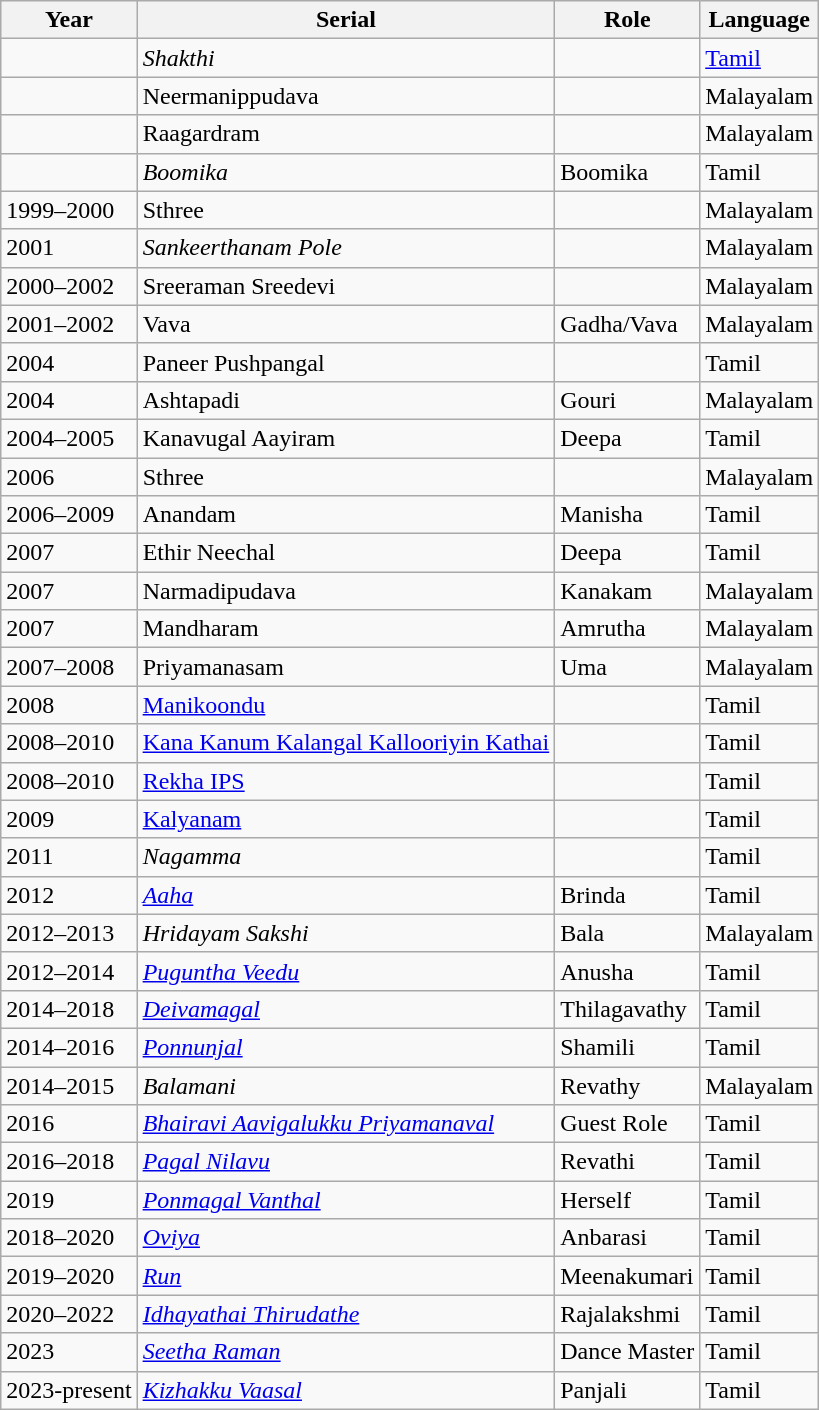<table class="wikitable sortable">
<tr>
<th>Year</th>
<th>Serial</th>
<th>Role</th>
<th>Language</th>
</tr>
<tr>
<td></td>
<td><em>Shakthi</em></td>
<td></td>
<td><a href='#'>Tamil</a></td>
</tr>
<tr>
<td></td>
<td>Neermanippudava</td>
<td></td>
<td>Malayalam</td>
</tr>
<tr>
<td></td>
<td>Raagardram</td>
<td></td>
<td>Malayalam</td>
</tr>
<tr>
<td></td>
<td><em>Boomika</em></td>
<td>Boomika</td>
<td>Tamil</td>
</tr>
<tr>
<td>1999–2000</td>
<td>Sthree</td>
<td></td>
<td>Malayalam</td>
</tr>
<tr>
<td>2001</td>
<td><em>Sankeerthanam Pole</em></td>
<td></td>
<td>Malayalam</td>
</tr>
<tr>
<td>2000–2002</td>
<td>Sreeraman Sreedevi</td>
<td></td>
<td>Malayalam</td>
</tr>
<tr>
<td>2001–2002</td>
<td>Vava</td>
<td>Gadha/Vava</td>
<td>Malayalam</td>
</tr>
<tr>
<td>2004</td>
<td>Paneer Pushpangal</td>
<td></td>
<td>Tamil</td>
</tr>
<tr>
<td>2004</td>
<td>Ashtapadi</td>
<td>Gouri</td>
<td>Malayalam</td>
</tr>
<tr>
<td>2004–2005</td>
<td>Kanavugal Aayiram</td>
<td>Deepa</td>
<td>Tamil</td>
</tr>
<tr>
<td>2006</td>
<td>Sthree</td>
<td></td>
<td>Malayalam</td>
</tr>
<tr>
<td>2006–2009</td>
<td>Anandam</td>
<td>Manisha</td>
<td>Tamil</td>
</tr>
<tr>
<td>2007</td>
<td>Ethir Neechal</td>
<td>Deepa</td>
<td>Tamil</td>
</tr>
<tr>
<td>2007</td>
<td>Narmadipudava</td>
<td>Kanakam</td>
<td>Malayalam</td>
</tr>
<tr>
<td>2007</td>
<td>Mandharam</td>
<td>Amrutha</td>
<td>Malayalam</td>
</tr>
<tr>
<td>2007–2008</td>
<td>Priyamanasam</td>
<td>Uma</td>
<td>Malayalam</td>
</tr>
<tr>
<td>2008</td>
<td><a href='#'>Manikoondu</a></td>
<td></td>
<td>Tamil</td>
</tr>
<tr>
<td>2008–2010</td>
<td><a href='#'>Kana Kanum Kalangal Kallooriyin Kathai</a></td>
<td></td>
<td>Tamil</td>
</tr>
<tr>
<td>2008–2010</td>
<td><a href='#'>Rekha IPS</a></td>
<td></td>
<td>Tamil</td>
</tr>
<tr>
<td>2009</td>
<td><a href='#'>Kalyanam</a></td>
<td></td>
<td>Tamil</td>
</tr>
<tr>
<td>2011</td>
<td><em>Nagamma</em></td>
<td></td>
<td>Tamil</td>
</tr>
<tr>
<td>2012</td>
<td><em><a href='#'>Aaha</a></em></td>
<td>Brinda</td>
<td>Tamil</td>
</tr>
<tr>
<td>2012–2013</td>
<td><em>Hridayam Sakshi</em></td>
<td>Bala</td>
<td>Malayalam</td>
</tr>
<tr>
<td>2012–2014</td>
<td><em><a href='#'>Puguntha Veedu</a></em></td>
<td>Anusha</td>
<td>Tamil</td>
</tr>
<tr>
<td>2014–2018</td>
<td><em><a href='#'>Deivamagal</a></em></td>
<td>Thilagavathy</td>
<td>Tamil</td>
</tr>
<tr>
<td>2014–2016</td>
<td><em><a href='#'>Ponnunjal</a></em></td>
<td>Shamili</td>
<td>Tamil</td>
</tr>
<tr>
<td>2014–2015</td>
<td><em>Balamani</em></td>
<td>Revathy</td>
<td>Malayalam</td>
</tr>
<tr>
<td>2016</td>
<td><em><a href='#'>Bhairavi Aavigalukku Priyamanaval</a></em></td>
<td>Guest Role</td>
<td>Tamil</td>
</tr>
<tr>
<td>2016–2018</td>
<td><em><a href='#'>Pagal Nilavu</a></em></td>
<td>Revathi</td>
<td>Tamil</td>
</tr>
<tr>
<td>2019</td>
<td><em><a href='#'>Ponmagal Vanthal</a></em></td>
<td>Herself</td>
<td>Tamil</td>
</tr>
<tr>
<td>2018–2020</td>
<td><em><a href='#'>Oviya</a></em></td>
<td>Anbarasi</td>
<td>Tamil</td>
</tr>
<tr>
<td>2019–2020</td>
<td><em><a href='#'>Run</a></em></td>
<td>Meenakumari</td>
<td>Tamil</td>
</tr>
<tr>
<td>2020–2022</td>
<td><em><a href='#'>Idhayathai Thirudathe</a></em></td>
<td>Rajalakshmi</td>
<td>Tamil</td>
</tr>
<tr>
<td>2023</td>
<td><em><a href='#'>Seetha Raman</a></em></td>
<td>Dance Master</td>
<td>Tamil</td>
</tr>
<tr>
<td>2023-present</td>
<td><em><a href='#'>Kizhakku Vaasal</a></em></td>
<td>Panjali</td>
<td>Tamil</td>
</tr>
</table>
